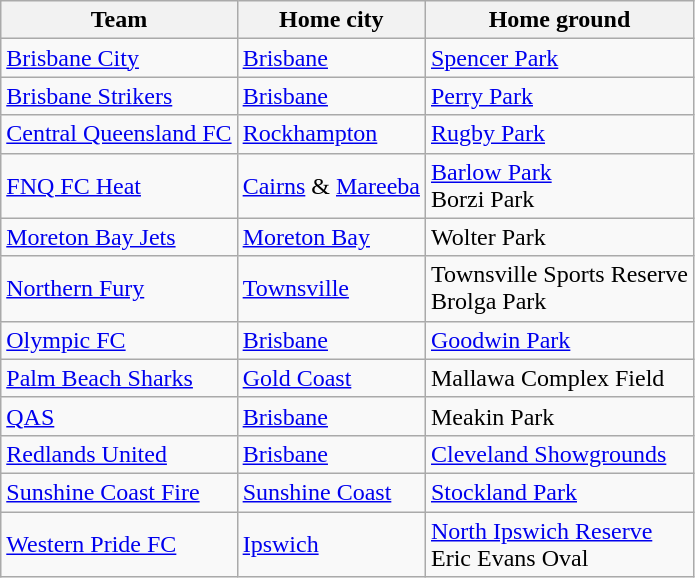<table class="wikitable sortable">
<tr>
<th>Team</th>
<th>Home city</th>
<th>Home ground</th>
</tr>
<tr>
<td><a href='#'>Brisbane City</a></td>
<td><a href='#'>Brisbane</a></td>
<td><a href='#'>Spencer Park</a></td>
</tr>
<tr>
<td><a href='#'>Brisbane Strikers</a></td>
<td><a href='#'>Brisbane</a></td>
<td><a href='#'>Perry Park</a></td>
</tr>
<tr>
<td><a href='#'>Central Queensland FC</a></td>
<td><a href='#'>Rockhampton</a></td>
<td><a href='#'>Rugby Park</a></td>
</tr>
<tr>
<td><a href='#'>FNQ FC Heat</a></td>
<td><a href='#'>Cairns</a> & <a href='#'>Mareeba</a></td>
<td><a href='#'>Barlow Park</a> <br>Borzi Park</td>
</tr>
<tr>
<td><a href='#'>Moreton Bay Jets</a></td>
<td><a href='#'>Moreton Bay</a></td>
<td>Wolter Park</td>
</tr>
<tr>
<td><a href='#'>Northern Fury</a></td>
<td><a href='#'>Townsville</a></td>
<td>Townsville Sports Reserve <br>Brolga Park</td>
</tr>
<tr>
<td><a href='#'>Olympic FC</a></td>
<td><a href='#'>Brisbane</a></td>
<td><a href='#'>Goodwin Park</a></td>
</tr>
<tr>
<td><a href='#'>Palm Beach Sharks</a></td>
<td><a href='#'>Gold Coast</a></td>
<td>Mallawa Complex Field</td>
</tr>
<tr>
<td><a href='#'>QAS</a></td>
<td><a href='#'>Brisbane</a></td>
<td>Meakin Park</td>
</tr>
<tr>
<td><a href='#'>Redlands United</a></td>
<td><a href='#'>Brisbane</a></td>
<td><a href='#'>Cleveland Showgrounds</a></td>
</tr>
<tr>
<td><a href='#'>Sunshine Coast Fire</a></td>
<td><a href='#'>Sunshine Coast</a></td>
<td><a href='#'>Stockland Park</a></td>
</tr>
<tr>
<td><a href='#'>Western Pride FC</a></td>
<td><a href='#'>Ipswich</a></td>
<td><a href='#'>North Ipswich Reserve</a> <br>Eric Evans Oval</td>
</tr>
</table>
